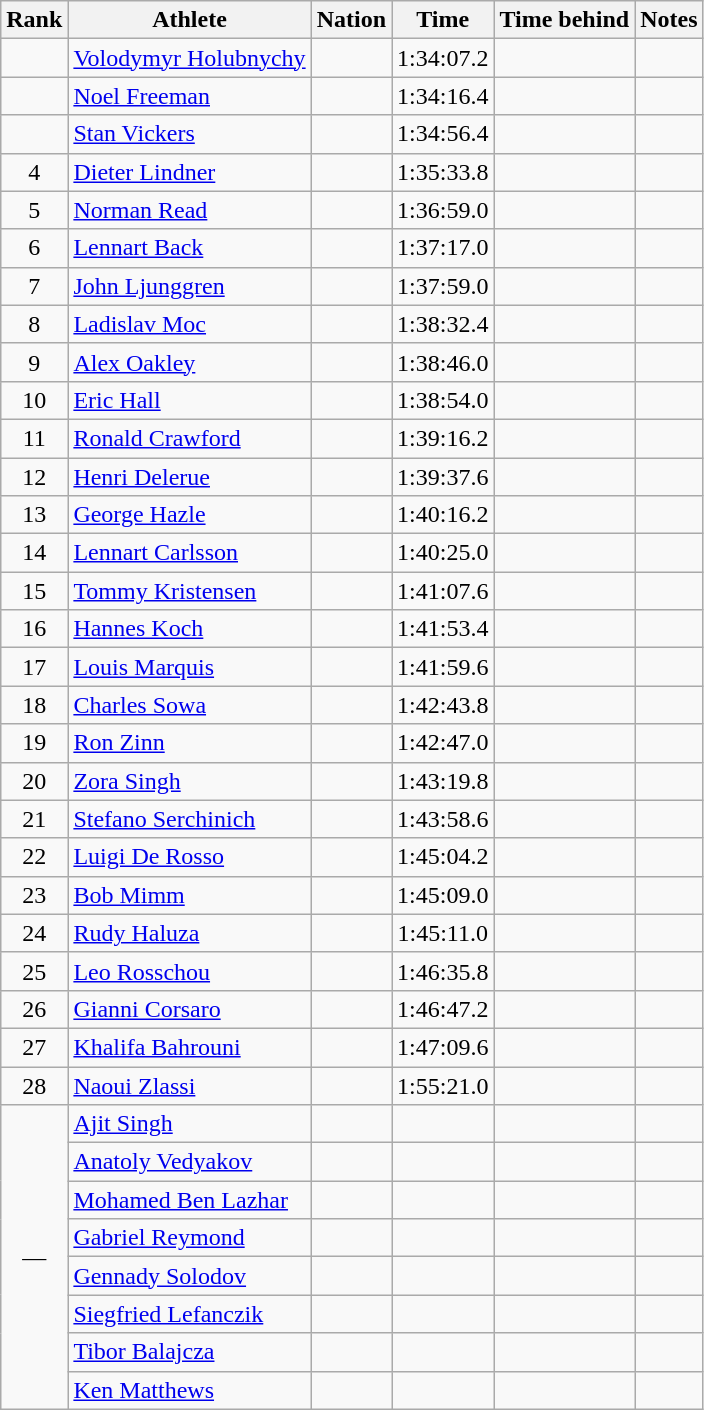<table class="wikitable sortable" style="text-align:center">
<tr>
<th>Rank</th>
<th>Athlete</th>
<th>Nation</th>
<th>Time</th>
<th>Time behind</th>
<th>Notes</th>
</tr>
<tr>
<td></td>
<td align=left><a href='#'>Volodymyr Holubnychy</a></td>
<td align=left></td>
<td>1:34:07.2</td>
<td></td>
<td></td>
</tr>
<tr>
<td></td>
<td align=left><a href='#'>Noel Freeman</a></td>
<td align=left></td>
<td>1:34:16.4</td>
<td></td>
<td></td>
</tr>
<tr>
<td></td>
<td align=left><a href='#'>Stan Vickers</a></td>
<td align=left></td>
<td>1:34:56.4</td>
<td></td>
<td></td>
</tr>
<tr>
<td>4</td>
<td align=left><a href='#'>Dieter Lindner</a></td>
<td align=left></td>
<td>1:35:33.8</td>
<td></td>
<td></td>
</tr>
<tr>
<td>5</td>
<td align=left><a href='#'>Norman Read</a></td>
<td align=left></td>
<td>1:36:59.0</td>
<td></td>
<td></td>
</tr>
<tr>
<td>6</td>
<td align=left><a href='#'>Lennart Back</a></td>
<td align=left></td>
<td>1:37:17.0</td>
<td></td>
<td></td>
</tr>
<tr>
<td>7</td>
<td align=left><a href='#'>John Ljunggren</a></td>
<td align=left></td>
<td>1:37:59.0</td>
<td></td>
<td></td>
</tr>
<tr>
<td>8</td>
<td align=left><a href='#'>Ladislav Moc</a></td>
<td align=left></td>
<td>1:38:32.4</td>
<td></td>
<td></td>
</tr>
<tr>
<td>9</td>
<td align=left><a href='#'>Alex Oakley</a></td>
<td align=left></td>
<td>1:38:46.0</td>
<td></td>
<td></td>
</tr>
<tr>
<td>10</td>
<td align=left><a href='#'>Eric Hall</a></td>
<td align=left></td>
<td>1:38:54.0</td>
<td></td>
<td></td>
</tr>
<tr>
<td>11</td>
<td align=left><a href='#'>Ronald Crawford</a></td>
<td align=left></td>
<td>1:39:16.2</td>
<td></td>
<td></td>
</tr>
<tr>
<td>12</td>
<td align=left><a href='#'>Henri Delerue</a></td>
<td align=left></td>
<td>1:39:37.6</td>
<td></td>
<td></td>
</tr>
<tr>
<td>13</td>
<td align=left><a href='#'>George Hazle</a></td>
<td align=left></td>
<td>1:40:16.2</td>
<td></td>
<td></td>
</tr>
<tr>
<td>14</td>
<td align=left><a href='#'>Lennart Carlsson</a></td>
<td align=left></td>
<td>1:40:25.0</td>
<td></td>
<td></td>
</tr>
<tr>
<td>15</td>
<td align=left><a href='#'>Tommy Kristensen</a></td>
<td align=left></td>
<td>1:41:07.6</td>
<td></td>
<td></td>
</tr>
<tr>
<td>16</td>
<td align=left><a href='#'>Hannes Koch</a></td>
<td align=left></td>
<td>1:41:53.4</td>
<td></td>
<td></td>
</tr>
<tr>
<td>17</td>
<td align=left><a href='#'>Louis Marquis</a></td>
<td align=left></td>
<td>1:41:59.6</td>
<td></td>
<td></td>
</tr>
<tr>
<td>18</td>
<td align=left><a href='#'>Charles Sowa</a></td>
<td align=left></td>
<td>1:42:43.8</td>
<td></td>
<td></td>
</tr>
<tr>
<td>19</td>
<td align=left><a href='#'>Ron Zinn</a></td>
<td align=left></td>
<td>1:42:47.0</td>
<td></td>
<td></td>
</tr>
<tr>
<td>20</td>
<td align=left><a href='#'>Zora Singh</a></td>
<td align=left></td>
<td>1:43:19.8</td>
<td></td>
<td></td>
</tr>
<tr>
<td>21</td>
<td align=left><a href='#'>Stefano Serchinich</a></td>
<td align=left></td>
<td>1:43:58.6</td>
<td></td>
<td></td>
</tr>
<tr>
<td>22</td>
<td align=left><a href='#'>Luigi De Rosso</a></td>
<td align=left></td>
<td>1:45:04.2</td>
<td></td>
<td></td>
</tr>
<tr>
<td>23</td>
<td align=left><a href='#'>Bob Mimm</a></td>
<td align=left></td>
<td>1:45:09.0</td>
<td></td>
<td></td>
</tr>
<tr>
<td>24</td>
<td align=left><a href='#'>Rudy Haluza</a></td>
<td align=left></td>
<td>1:45:11.0</td>
<td></td>
<td></td>
</tr>
<tr>
<td>25</td>
<td align=left><a href='#'>Leo Rosschou</a></td>
<td align=left></td>
<td>1:46:35.8</td>
<td></td>
<td></td>
</tr>
<tr>
<td>26</td>
<td align=left><a href='#'>Gianni Corsaro</a></td>
<td align=left></td>
<td>1:46:47.2</td>
<td></td>
<td></td>
</tr>
<tr>
<td>27</td>
<td align=left><a href='#'>Khalifa Bahrouni</a></td>
<td align=left></td>
<td>1:47:09.6</td>
<td></td>
<td></td>
</tr>
<tr>
<td>28</td>
<td align=left><a href='#'>Naoui Zlassi</a></td>
<td align=left></td>
<td>1:55:21.0</td>
<td></td>
<td></td>
</tr>
<tr>
<td rowspan="8">—</td>
<td align="left"><a href='#'>Ajit Singh</a></td>
<td align=left></td>
<td></td>
<td></td>
<td></td>
</tr>
<tr>
<td align="left"><a href='#'>Anatoly Vedyakov</a></td>
<td align=left></td>
<td></td>
<td></td>
<td></td>
</tr>
<tr>
<td align="left"><a href='#'>Mohamed Ben Lazhar</a></td>
<td align=left></td>
<td></td>
<td></td>
<td></td>
</tr>
<tr>
<td align="left"><a href='#'>Gabriel Reymond</a></td>
<td align=left></td>
<td></td>
<td></td>
<td></td>
</tr>
<tr>
<td align="left"><a href='#'>Gennady Solodov</a></td>
<td align=left></td>
<td></td>
<td></td>
<td></td>
</tr>
<tr>
<td align="left"><a href='#'>Siegfried Lefanczik</a></td>
<td align=left></td>
<td></td>
<td></td>
<td></td>
</tr>
<tr>
<td align="left"><a href='#'>Tibor Balajcza</a></td>
<td align=left></td>
<td></td>
<td></td>
<td></td>
</tr>
<tr>
<td align="left"><a href='#'>Ken Matthews</a></td>
<td align=left></td>
<td></td>
<td></td>
<td></td>
</tr>
</table>
